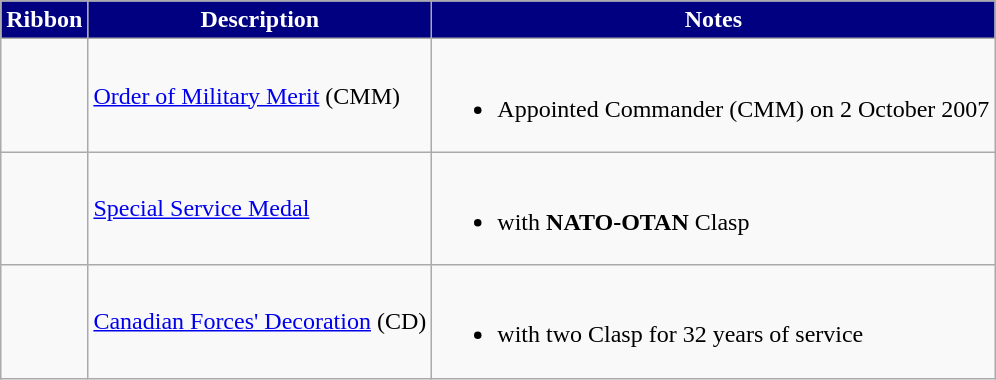<table class="wikitable">
<tr style="background:Navy;color:White" align="center">
<td><strong>Ribbon</strong></td>
<td><strong>Description</strong></td>
<td><strong>Notes</strong></td>
</tr>
<tr>
<td></td>
<td><a href='#'>Order of Military Merit</a> (CMM)</td>
<td><br><ul><li>Appointed Commander (CMM) on 2 October 2007</li></ul></td>
</tr>
<tr>
<td></td>
<td><a href='#'>Special Service Medal</a></td>
<td><br><ul><li>with <strong>NATO-OTAN</strong> Clasp</li></ul></td>
</tr>
<tr>
<td></td>
<td><a href='#'>Canadian Forces' Decoration</a> (CD)</td>
<td><br><ul><li>with two Clasp for 32 years of service</li></ul></td>
</tr>
</table>
